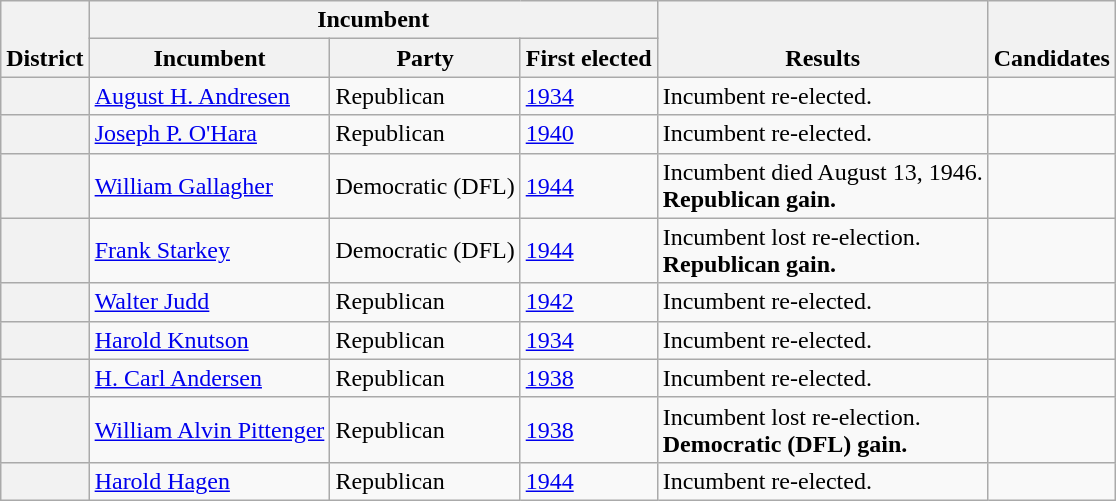<table class=wikitable>
<tr valign=bottom>
<th rowspan=2>District</th>
<th colspan=3>Incumbent</th>
<th rowspan=2>Results</th>
<th rowspan=2>Candidates</th>
</tr>
<tr>
<th>Incumbent</th>
<th>Party</th>
<th>First elected</th>
</tr>
<tr>
<th></th>
<td><a href='#'>August H. Andresen</a></td>
<td>Republican</td>
<td><a href='#'>1934</a></td>
<td>Incumbent re-elected.</td>
<td nowrap></td>
</tr>
<tr>
<th></th>
<td><a href='#'>Joseph P. O'Hara</a></td>
<td>Republican</td>
<td><a href='#'>1940</a></td>
<td>Incumbent re-elected.</td>
<td nowrap></td>
</tr>
<tr>
<th></th>
<td><a href='#'>William Gallagher</a></td>
<td>Democratic (DFL)</td>
<td><a href='#'>1944</a></td>
<td>Incumbent died August 13, 1946.<br><strong>Republican gain.</strong></td>
<td nowrap></td>
</tr>
<tr>
<th></th>
<td><a href='#'>Frank Starkey</a></td>
<td>Democratic (DFL)</td>
<td><a href='#'>1944</a></td>
<td>Incumbent lost re-election.<br><strong>Republican gain.</strong></td>
<td nowrap></td>
</tr>
<tr>
<th></th>
<td><a href='#'>Walter Judd</a></td>
<td>Republican</td>
<td><a href='#'>1942</a></td>
<td>Incumbent re-elected.</td>
<td nowrap></td>
</tr>
<tr>
<th></th>
<td><a href='#'>Harold Knutson</a></td>
<td>Republican</td>
<td><a href='#'>1934</a></td>
<td>Incumbent re-elected.</td>
<td nowrap></td>
</tr>
<tr>
<th></th>
<td><a href='#'>H. Carl Andersen</a></td>
<td>Republican</td>
<td><a href='#'>1938</a></td>
<td>Incumbent re-elected.</td>
<td nowrap></td>
</tr>
<tr>
<th></th>
<td><a href='#'>William Alvin Pittenger</a></td>
<td>Republican</td>
<td><a href='#'>1938</a></td>
<td>Incumbent lost re-election.<br><strong>Democratic (DFL) gain.</strong></td>
<td nowrap></td>
</tr>
<tr>
<th></th>
<td><a href='#'>Harold Hagen</a></td>
<td>Republican</td>
<td><a href='#'>1944</a></td>
<td>Incumbent re-elected.</td>
<td nowrap></td>
</tr>
</table>
